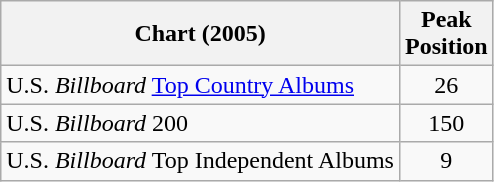<table class="wikitable">
<tr>
<th>Chart (2005)</th>
<th>Peak<br>Position</th>
</tr>
<tr>
<td>U.S. <em>Billboard</em> <a href='#'>Top Country Albums</a></td>
<td align="center">26</td>
</tr>
<tr>
<td>U.S. <em>Billboard</em> 200</td>
<td align="center">150</td>
</tr>
<tr>
<td>U.S. <em>Billboard</em> Top Independent Albums</td>
<td align="center">9</td>
</tr>
</table>
